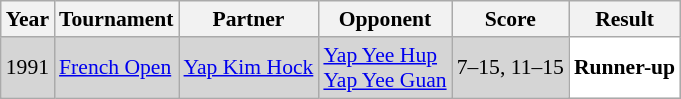<table class="sortable wikitable" style="font-size: 90%;">
<tr>
<th>Year</th>
<th>Tournament</th>
<th>Partner</th>
<th>Opponent</th>
<th>Score</th>
<th>Result</th>
</tr>
<tr style="background:#D5D5D5">
<td align="center">1991</td>
<td><a href='#'>French Open</a></td>
<td> <a href='#'>Yap Kim Hock</a></td>
<td> <a href='#'>Yap Yee Hup</a> <br> <a href='#'>Yap Yee Guan</a></td>
<td>7–15, 11–15</td>
<td style="text-align:left; background:white"> <strong>Runner-up</strong></td>
</tr>
</table>
